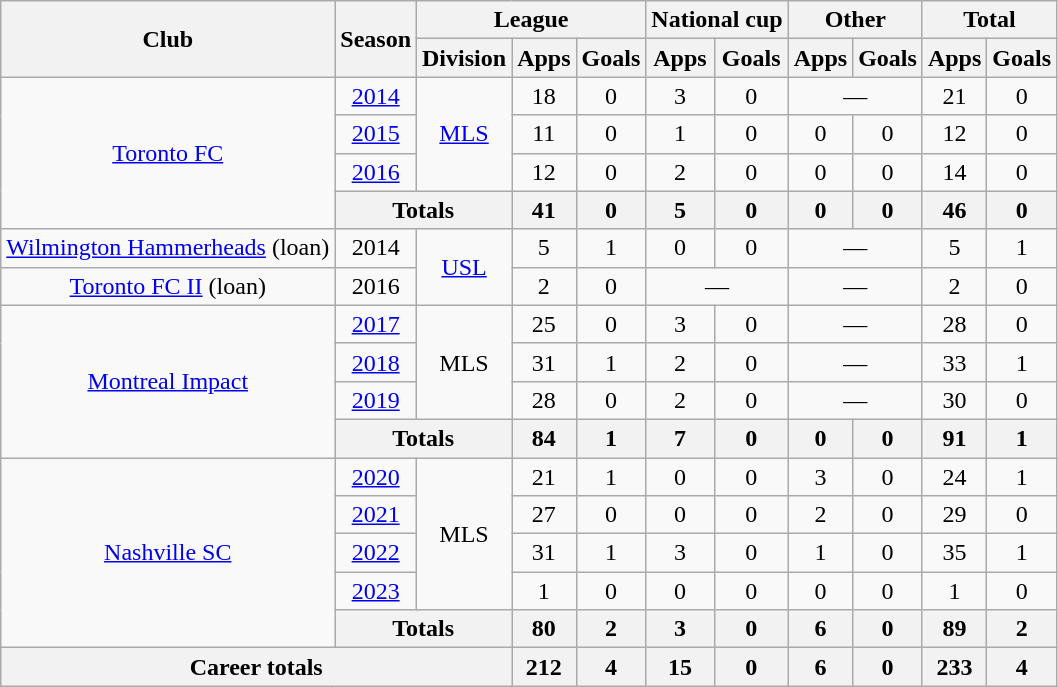<table class="wikitable" Style="text-align: center">
<tr>
<th rowspan="2">Club</th>
<th rowspan="2">Season</th>
<th colspan="3">League</th>
<th colspan="2">National cup</th>
<th colspan="2">Other</th>
<th colspan="2">Total</th>
</tr>
<tr>
<th>Division</th>
<th>Apps</th>
<th>Goals</th>
<th>Apps</th>
<th>Goals</th>
<th>Apps</th>
<th>Goals</th>
<th>Apps</th>
<th>Goals</th>
</tr>
<tr>
<td rowspan="4"><a href='#'>Toronto FC</a></td>
<td><a href='#'>2014</a></td>
<td rowspan="3"><a href='#'>MLS</a></td>
<td>18</td>
<td>0</td>
<td>3</td>
<td>0</td>
<td colspan="2">—</td>
<td>21</td>
<td>0</td>
</tr>
<tr>
<td><a href='#'>2015</a></td>
<td>11</td>
<td>0</td>
<td>1</td>
<td>0</td>
<td>0</td>
<td>0</td>
<td>12</td>
<td>0</td>
</tr>
<tr>
<td><a href='#'>2016</a></td>
<td>12</td>
<td>0</td>
<td>2</td>
<td>0</td>
<td>0</td>
<td>0</td>
<td>14</td>
<td>0</td>
</tr>
<tr>
<th colspan="2">Totals</th>
<th>41</th>
<th>0</th>
<th>5</th>
<th>0</th>
<th>0</th>
<th>0</th>
<th>46</th>
<th>0</th>
</tr>
<tr>
<td><a href='#'>Wilmington Hammerheads</a> (loan)</td>
<td>2014</td>
<td rowspan="2"><a href='#'>USL</a></td>
<td>5</td>
<td>1</td>
<td>0</td>
<td>0</td>
<td colspan="2">—</td>
<td>5</td>
<td>1</td>
</tr>
<tr>
<td><a href='#'>Toronto FC II</a> (loan)</td>
<td>2016</td>
<td>2</td>
<td>0</td>
<td colspan="2">—</td>
<td colspan="2">—</td>
<td>2</td>
<td>0</td>
</tr>
<tr>
<td rowspan="4"><a href='#'>Montreal Impact</a></td>
<td><a href='#'>2017</a></td>
<td rowspan="3">MLS</td>
<td>25</td>
<td>0</td>
<td>3</td>
<td>0</td>
<td colspan="2">—</td>
<td>28</td>
<td>0</td>
</tr>
<tr>
<td><a href='#'>2018</a></td>
<td>31</td>
<td>1</td>
<td>2</td>
<td>0</td>
<td colspan="2">—</td>
<td>33</td>
<td>1</td>
</tr>
<tr>
<td><a href='#'>2019</a></td>
<td>28</td>
<td>0</td>
<td>2</td>
<td>0</td>
<td colspan="2">—</td>
<td>30</td>
<td>0</td>
</tr>
<tr>
<th colspan="2">Totals</th>
<th>84</th>
<th>1</th>
<th>7</th>
<th>0</th>
<th>0</th>
<th>0</th>
<th>91</th>
<th>1</th>
</tr>
<tr>
<td rowspan="5"><a href='#'>Nashville SC</a></td>
<td><a href='#'>2020</a></td>
<td rowspan="4">MLS</td>
<td>21</td>
<td>1</td>
<td>0</td>
<td>0</td>
<td>3</td>
<td>0</td>
<td>24</td>
<td>1</td>
</tr>
<tr>
<td><a href='#'>2021</a></td>
<td>27</td>
<td>0</td>
<td>0</td>
<td>0</td>
<td>2</td>
<td>0</td>
<td>29</td>
<td>0</td>
</tr>
<tr>
<td><a href='#'>2022</a></td>
<td>31</td>
<td>1</td>
<td>3</td>
<td>0</td>
<td>1</td>
<td>0</td>
<td>35</td>
<td>1</td>
</tr>
<tr>
<td><a href='#'>2023</a></td>
<td>1</td>
<td>0</td>
<td>0</td>
<td>0</td>
<td>0</td>
<td>0</td>
<td>1</td>
<td>0</td>
</tr>
<tr>
<th colspan="2">Totals</th>
<th>80</th>
<th>2</th>
<th>3</th>
<th>0</th>
<th>6</th>
<th>0</th>
<th>89</th>
<th>2</th>
</tr>
<tr>
<th colspan="3">Career totals</th>
<th>212</th>
<th>4</th>
<th>15</th>
<th>0</th>
<th>6</th>
<th>0</th>
<th>233</th>
<th>4</th>
</tr>
</table>
